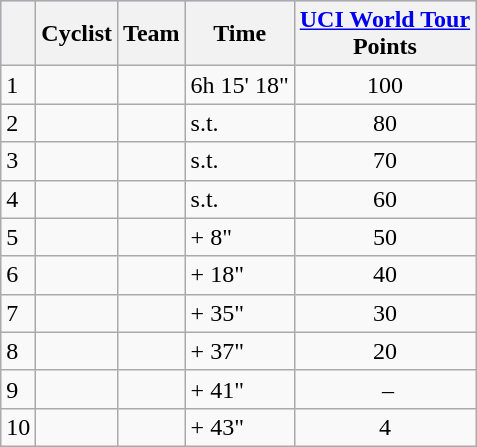<table class="wikitable">
<tr style="background:#ccccff;">
<th></th>
<th>Cyclist</th>
<th>Team</th>
<th>Time</th>
<th><a href='#'>UCI World Tour</a><br>Points</th>
</tr>
<tr>
<td>1</td>
<td></td>
<td></td>
<td>6h 15' 18"</td>
<td align="center">100</td>
</tr>
<tr>
<td>2</td>
<td></td>
<td></td>
<td>s.t.</td>
<td align="center">80</td>
</tr>
<tr>
<td>3</td>
<td></td>
<td></td>
<td>s.t.</td>
<td align="center">70</td>
</tr>
<tr>
<td>4</td>
<td></td>
<td></td>
<td>s.t.</td>
<td align="center">60</td>
</tr>
<tr>
<td>5</td>
<td></td>
<td></td>
<td>+ 8"</td>
<td align="center">50</td>
</tr>
<tr>
<td>6</td>
<td></td>
<td></td>
<td>+ 18"</td>
<td align="center">40</td>
</tr>
<tr>
<td>7</td>
<td></td>
<td></td>
<td>+ 35"</td>
<td align="center">30</td>
</tr>
<tr>
<td>8</td>
<td></td>
<td></td>
<td>+ 37"</td>
<td align="center">20</td>
</tr>
<tr>
<td>9</td>
<td></td>
<td></td>
<td>+ 41"</td>
<td align="center"> –</td>
</tr>
<tr>
<td>10</td>
<td></td>
<td></td>
<td>+ 43"</td>
<td align="center">4</td>
</tr>
</table>
